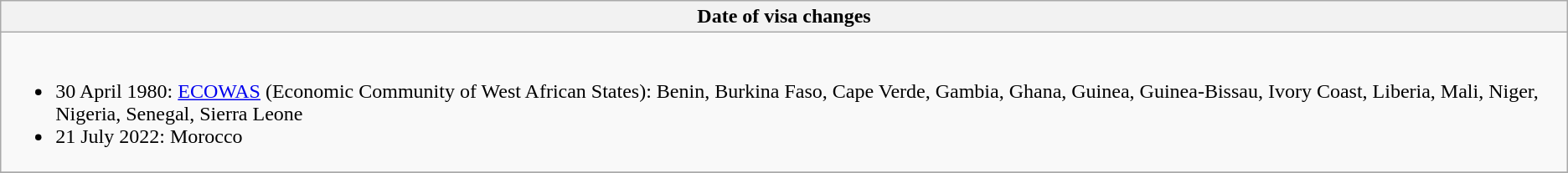<table class="wikitable collapsible collapsed">
<tr>
<th style="width:100%;";">Date of visa changes</th>
</tr>
<tr>
<td><br><ul><li>30 April 1980: <a href='#'>ECOWAS</a> (Economic Community of West African States): Benin, Burkina Faso, Cape Verde, Gambia, Ghana, Guinea, Guinea-Bissau, Ivory Coast, Liberia, Mali, Niger, Nigeria, Senegal, Sierra Leone</li><li>21 July 2022: Morocco</li></ul></td>
</tr>
<tr>
</tr>
</table>
